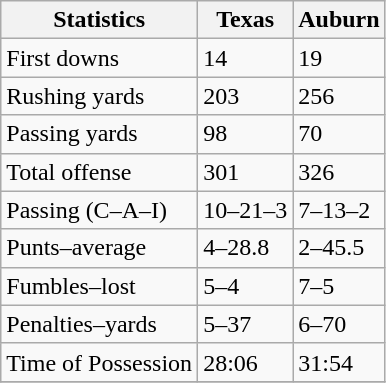<table class="wikitable">
<tr>
<th>Statistics</th>
<th>Texas</th>
<th>Auburn</th>
</tr>
<tr>
<td>First downs</td>
<td>14</td>
<td>19</td>
</tr>
<tr>
<td>Rushing yards</td>
<td>203</td>
<td>256</td>
</tr>
<tr>
<td>Passing yards</td>
<td>98</td>
<td>70</td>
</tr>
<tr>
<td>Total offense</td>
<td>301</td>
<td>326</td>
</tr>
<tr>
<td>Passing (C–A–I)</td>
<td>10–21–3</td>
<td>7–13–2</td>
</tr>
<tr>
<td>Punts–average</td>
<td>4–28.8</td>
<td>2–45.5</td>
</tr>
<tr>
<td>Fumbles–lost</td>
<td>5–4</td>
<td>7–5</td>
</tr>
<tr>
<td>Penalties–yards</td>
<td>5–37</td>
<td>6–70</td>
</tr>
<tr>
<td>Time of Possession</td>
<td>28:06</td>
<td>31:54</td>
</tr>
<tr>
</tr>
</table>
